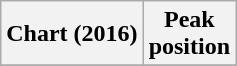<table class="wikitable sortable plainrowheaders">
<tr>
<th scope="col">Chart (2016)</th>
<th scope="col">Peak<br>position</th>
</tr>
<tr>
</tr>
</table>
